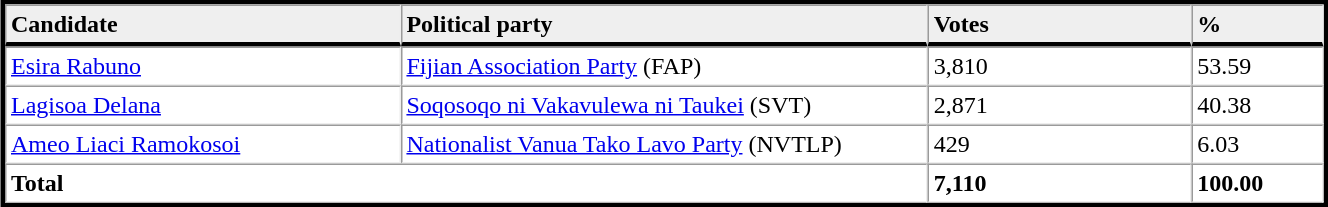<table table width="70%" border="1" align="center" cellpadding=3 cellspacing=0 style="margin:5px; border:3px solid;">
<tr>
<td td width="30%" style="border-bottom:3px solid; background:#efefef;"><strong>Candidate</strong></td>
<td td width="40%" style="border-bottom:3px solid; background:#efefef;"><strong>Political party</strong></td>
<td td width="20%" style="border-bottom:3px solid; background:#efefef;"><strong>Votes</strong></td>
<td td width="10%" style="border-bottom:3px solid; background:#efefef;"><strong>%</strong></td>
</tr>
<tr>
<td><a href='#'>Esira Rabuno</a></td>
<td><a href='#'>Fijian Association Party</a> (FAP)</td>
<td>3,810</td>
<td>53.59</td>
</tr>
<tr>
<td><a href='#'>Lagisoa Delana</a></td>
<td><a href='#'>Soqosoqo ni Vakavulewa ni Taukei</a> (SVT)</td>
<td>2,871</td>
<td>40.38</td>
</tr>
<tr>
<td><a href='#'>Ameo Liaci Ramokosoi</a></td>
<td><a href='#'>Nationalist Vanua Tako Lavo Party</a> (NVTLP)</td>
<td>429</td>
<td>6.03</td>
</tr>
<tr>
<td colspan=2><strong>Total</strong></td>
<td><strong>7,110</strong></td>
<td><strong>100.00</strong></td>
</tr>
<tr>
</tr>
</table>
